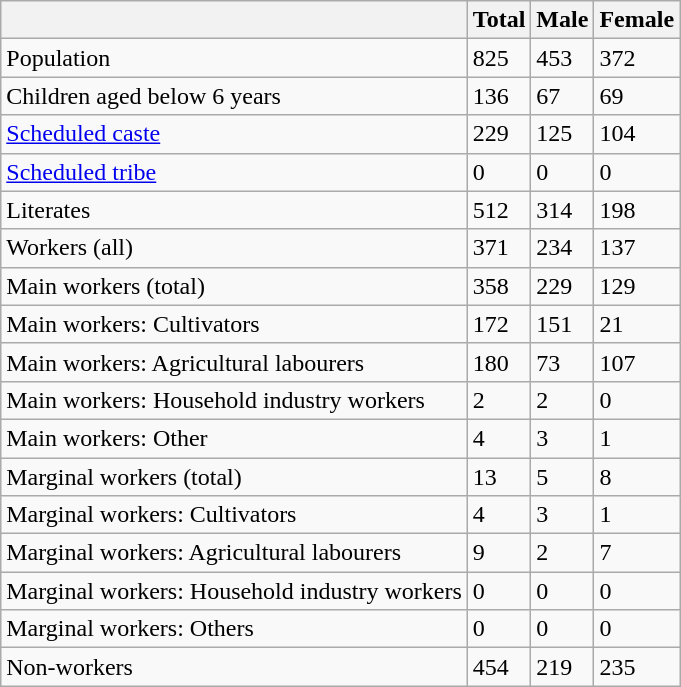<table class="wikitable sortable">
<tr>
<th></th>
<th>Total</th>
<th>Male</th>
<th>Female</th>
</tr>
<tr>
<td>Population</td>
<td>825</td>
<td>453</td>
<td>372</td>
</tr>
<tr>
<td>Children aged below 6 years</td>
<td>136</td>
<td>67</td>
<td>69</td>
</tr>
<tr>
<td><a href='#'>Scheduled caste</a></td>
<td>229</td>
<td>125</td>
<td>104</td>
</tr>
<tr>
<td><a href='#'>Scheduled tribe</a></td>
<td>0</td>
<td>0</td>
<td>0</td>
</tr>
<tr>
<td>Literates</td>
<td>512</td>
<td>314</td>
<td>198</td>
</tr>
<tr>
<td>Workers (all)</td>
<td>371</td>
<td>234</td>
<td>137</td>
</tr>
<tr>
<td>Main workers (total)</td>
<td>358</td>
<td>229</td>
<td>129</td>
</tr>
<tr>
<td>Main workers: Cultivators</td>
<td>172</td>
<td>151</td>
<td>21</td>
</tr>
<tr>
<td>Main workers: Agricultural labourers</td>
<td>180</td>
<td>73</td>
<td>107</td>
</tr>
<tr>
<td>Main workers: Household industry workers</td>
<td>2</td>
<td>2</td>
<td>0</td>
</tr>
<tr>
<td>Main workers: Other</td>
<td>4</td>
<td>3</td>
<td>1</td>
</tr>
<tr>
<td>Marginal workers (total)</td>
<td>13</td>
<td>5</td>
<td>8</td>
</tr>
<tr>
<td>Marginal workers: Cultivators</td>
<td>4</td>
<td>3</td>
<td>1</td>
</tr>
<tr>
<td>Marginal workers: Agricultural labourers</td>
<td>9</td>
<td>2</td>
<td>7</td>
</tr>
<tr>
<td>Marginal workers: Household industry workers</td>
<td>0</td>
<td>0</td>
<td>0</td>
</tr>
<tr>
<td>Marginal workers: Others</td>
<td>0</td>
<td>0</td>
<td>0</td>
</tr>
<tr>
<td>Non-workers</td>
<td>454</td>
<td>219</td>
<td>235</td>
</tr>
</table>
